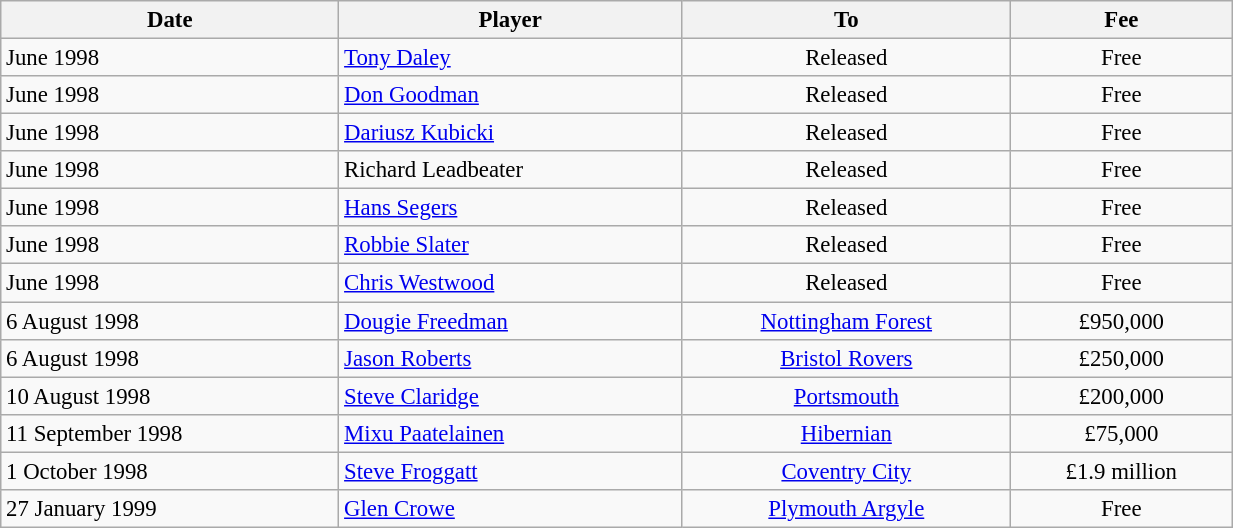<table class="wikitable" style="text-align:center; font-size:95%;width:65%; text-align:left">
<tr>
<th><strong>Date</strong></th>
<th><strong>Player</strong></th>
<th><strong>To</strong></th>
<th><strong>Fee</strong></th>
</tr>
<tr --->
<td>June 1998</td>
<td> <a href='#'>Tony Daley</a></td>
<td align="center">Released</td>
<td align="center">Free</td>
</tr>
<tr --->
<td>June 1998</td>
<td> <a href='#'>Don Goodman</a></td>
<td align="center">Released</td>
<td align="center">Free</td>
</tr>
<tr --->
<td>June 1998</td>
<td> <a href='#'>Dariusz Kubicki</a></td>
<td align="center">Released</td>
<td align="center">Free</td>
</tr>
<tr --->
<td>June 1998</td>
<td> Richard Leadbeater</td>
<td align="center">Released</td>
<td align="center">Free</td>
</tr>
<tr --->
<td>June 1998</td>
<td> <a href='#'>Hans Segers</a></td>
<td align="center">Released</td>
<td align="center">Free</td>
</tr>
<tr --->
<td>June 1998</td>
<td> <a href='#'>Robbie Slater</a></td>
<td align="center">Released</td>
<td align="center">Free</td>
</tr>
<tr --->
<td>June 1998</td>
<td> <a href='#'>Chris Westwood</a></td>
<td align="center">Released</td>
<td align="center">Free</td>
</tr>
<tr --->
<td>6 August 1998</td>
<td> <a href='#'>Dougie Freedman</a></td>
<td align="center"><a href='#'>Nottingham Forest</a></td>
<td align="center">£950,000</td>
</tr>
<tr --->
<td>6 August 1998</td>
<td> <a href='#'>Jason Roberts</a></td>
<td align="center"><a href='#'>Bristol Rovers</a></td>
<td align="center">£250,000</td>
</tr>
<tr --->
<td>10 August 1998</td>
<td> <a href='#'>Steve Claridge</a></td>
<td align="center"><a href='#'>Portsmouth</a></td>
<td align="center">£200,000</td>
</tr>
<tr --->
<td>11 September 1998</td>
<td> <a href='#'>Mixu Paatelainen</a></td>
<td align="center"> <a href='#'>Hibernian</a></td>
<td align="center">£75,000</td>
</tr>
<tr --->
<td>1 October 1998</td>
<td> <a href='#'>Steve Froggatt</a></td>
<td align="center"><a href='#'>Coventry City</a></td>
<td align="center">£1.9 million</td>
</tr>
<tr --->
<td>27 January 1999</td>
<td> <a href='#'>Glen Crowe</a></td>
<td align="center"><a href='#'>Plymouth Argyle</a></td>
<td align="center">Free</td>
</tr>
</table>
